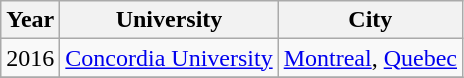<table class="wikitable">
<tr>
<th>Year</th>
<th>University</th>
<th>City</th>
</tr>
<tr>
<td>2016</td>
<td><a href='#'>Concordia University</a></td>
<td><a href='#'>Montreal</a>, <a href='#'>Quebec</a></td>
</tr>
<tr>
</tr>
</table>
